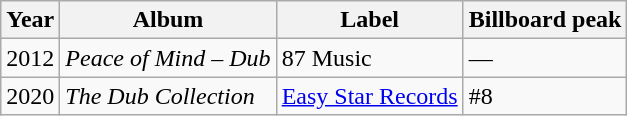<table class="wikitable">
<tr>
<th>Year</th>
<th>Album</th>
<th>Label</th>
<th>Billboard peak</th>
</tr>
<tr>
<td>2012</td>
<td><em>Peace of Mind – Dub</em></td>
<td>87 Music</td>
<td>—</td>
</tr>
<tr>
<td>2020</td>
<td><em>The Dub Collection</em></td>
<td><a href='#'>Easy Star Records</a></td>
<td>#8</td>
</tr>
</table>
